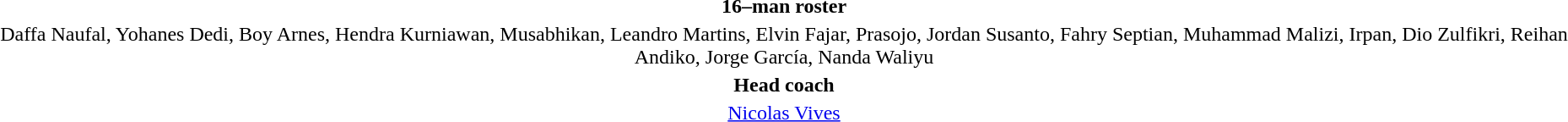<table style="text-align:center; margin-top:2em; margin-left:auto; margin-right:auto">
<tr>
<td><strong>16–man roster</strong></td>
</tr>
<tr>
<td>Daffa Naufal, Yohanes Dedi, Boy Arnes, Hendra Kurniawan, Musabhikan, Leandro Martins, Elvin Fajar, Prasojo, Jordan Susanto, Fahry Septian, Muhammad Malizi, Irpan, Dio Zulfikri, Reihan Andiko, Jorge García, Nanda Waliyu</td>
</tr>
<tr>
<td><strong>Head coach</strong></td>
</tr>
<tr>
<td><a href='#'>Nicolas Vives</a></td>
</tr>
</table>
